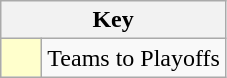<table class="wikitable" style="text-align: center;">
<tr>
<th colspan=2>Key</th>
</tr>
<tr>
<td style="background:#ffffcc; width:20px;"></td>
<td align=left>Teams to Playoffs</td>
</tr>
</table>
